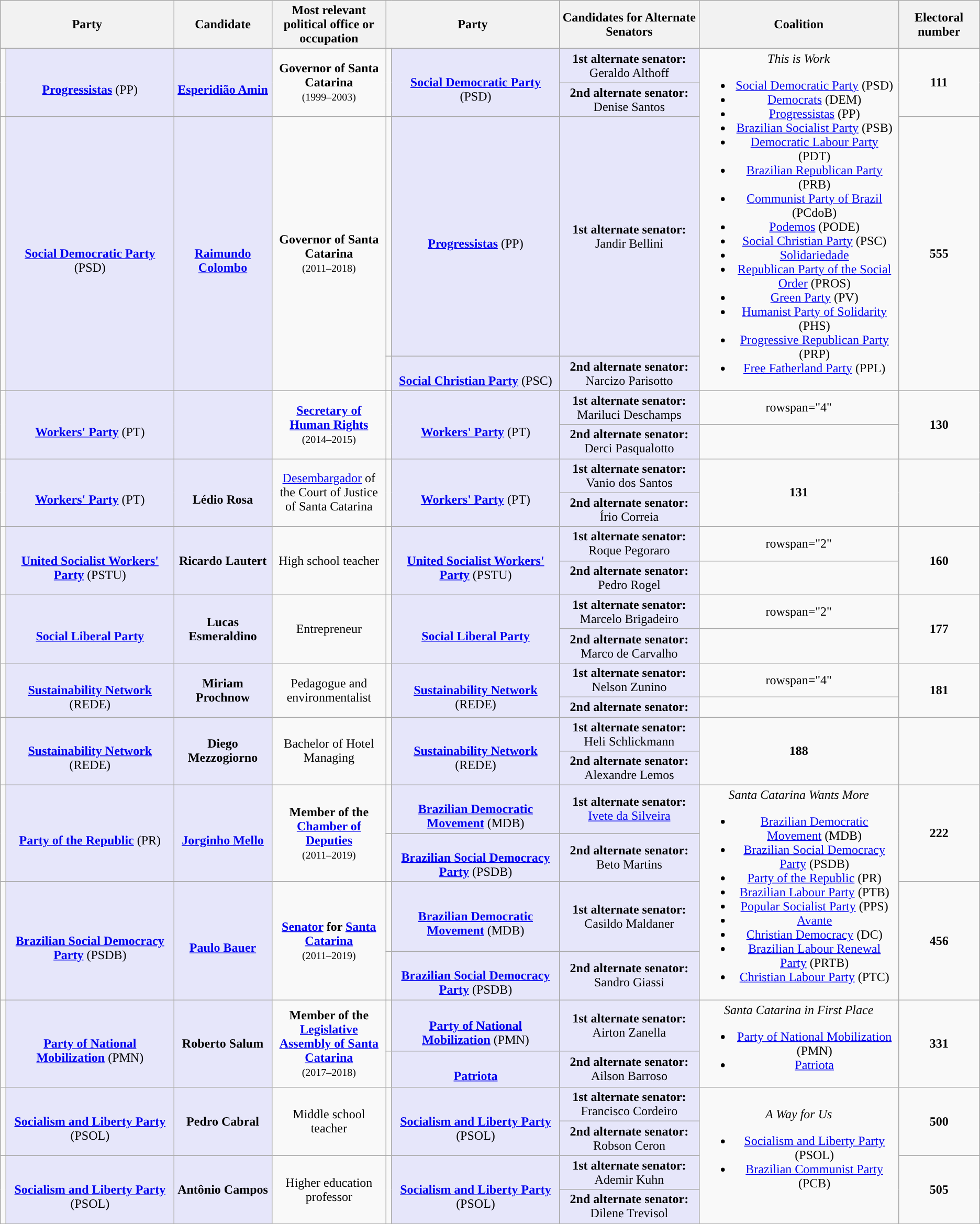<table class="wikitable" style="text-align:center">
<tr>
<th colspan="2">Party</th>
<th>Candidate</th>
<th style="max-width:10em">Most relevant political office or occupation</th>
<th colspan="2">Party</th>
<th>Candidates for Alternate Senators</th>
<th>Coalition</th>
<th>Electoral number</th>
</tr>
<tr>
<td rowspan="2" style="background:"></td>
<td rowspan="2" style="background:lavender;" max-width:150px><br><strong><a href='#'>Progressistas</a></strong> (PP)</td>
<td rowspan="2" style="background:lavender;" max-width:150px><br><strong><a href='#'>Esperidião Amin</a></strong></td>
<td rowspan="2" style="max-width:10em"><strong>Governor of Santa Catarina</strong><br><small>(1999–2003)</small></td>
<td rowspan="2" style="background:"></td>
<td rowspan="2" style="background:lavender;" max-width:150px><br><strong><a href='#'>Social Democratic Party</a></strong> (PSD)</td>
<td style="background:lavender;"><strong>1st alternate senator:</strong><br>Geraldo Althoff</td>
<td rowspan="4"><em>This is Work</em><br><ul><li><a href='#'>Social Democratic Party</a> (PSD)</li><li><a href='#'>Democrats</a> (DEM)</li><li><a href='#'>Progressistas</a> (PP)</li><li><a href='#'>Brazilian Socialist Party</a> (PSB)</li><li><a href='#'>Democratic Labour Party</a> (PDT)</li><li><a href='#'>Brazilian Republican Party</a> (PRB)</li><li><a href='#'>Communist Party of Brazil</a> (PCdoB)</li><li><a href='#'>Podemos</a> (PODE)</li><li><a href='#'>Social Christian Party</a> (PSC)</li><li><a href='#'>Solidariedade</a></li><li><a href='#'>Republican Party of the Social Order</a> (PROS)</li><li><a href='#'>Green Party</a> (PV)</li><li><a href='#'>Humanist Party of Solidarity</a> (PHS)</li><li><a href='#'>Progressive Republican Party</a> (PRP)</li><li><a href='#'>Free Fatherland Party</a> (PPL)</li></ul></td>
<td rowspan="2"><strong>111</strong></td>
</tr>
<tr>
<td style="background:lavender;"><strong>2nd alternate senator:</strong><br>Denise Santos</td>
</tr>
<tr>
<td rowspan="2" style="background:"></td>
<td rowspan="2" style="background:lavender;" max-width:150px><br><strong><a href='#'>Social Democratic Party</a></strong> (PSD)</td>
<td rowspan="2" style="background:lavender;" max-width:150px><br><strong><a href='#'>Raimundo Colombo</a></strong></td>
<td rowspan="2" style="max-width:10em"><strong>Governor of Santa Catarina</strong><br><small>(2011–2018)</small></td>
<td style="background:"></td>
<td style="background:lavender;" max-width:150px><br><strong><a href='#'>Progressistas</a></strong> (PP)</td>
<td style="background:lavender;"><strong>1st alternate senator:</strong><br>Jandir Bellini</td>
<td rowspan="2"><strong>555</strong></td>
</tr>
<tr>
<td style="background:"></td>
<td style="background:lavender;" max-width:150px><br><strong><a href='#'>Social Christian Party</a></strong> (PSC)</td>
<td style="background:lavender;"><strong>2nd alternate senator:</strong><br>Narcizo Parisotto</td>
</tr>
<tr>
<td rowspan="2" style="background:"></td>
<td rowspan="2" style="background:lavender;" max-width:150px><br><strong><a href='#'>Workers' Party</a></strong> (PT)</td>
<td rowspan="2" style="background:lavender;" max-width:150px><br></td>
<td rowspan="2" style="max-width:10em"><strong><a href='#'>Secretary of Human Rights</a></strong><br><small>(2014–2015)</small></td>
<td rowspan="2" style="background:"></td>
<td rowspan="2" style="background:lavender;" max-width:150px><br><strong><a href='#'>Workers' Party</a></strong> (PT)</td>
<td style="background:lavender;"><strong>1st alternate senator:</strong><br>Mariluci Deschamps</td>
<td>rowspan="4" </td>
<td rowspan="2"><strong>130</strong></td>
</tr>
<tr>
<td style="background:lavender;"><strong>2nd alternate senator:</strong><br>Derci Pasqualotto</td>
</tr>
<tr>
<td rowspan="2" style="background:"></td>
<td rowspan="2" style="background:lavender;" max-width:150px><br><strong><a href='#'>Workers' Party</a></strong> (PT)</td>
<td rowspan="2" style="background:lavender;" max-width:150px><br><strong>Lédio Rosa</strong></td>
<td rowspan="2" style="max-width:10em"><a href='#'>Desembargador</a> of the Court of Justice of Santa Catarina</td>
<td rowspan="2" style="background:"></td>
<td rowspan="2" style="background:lavender;" max-width:150px><br><strong><a href='#'>Workers' Party</a></strong> (PT)</td>
<td style="background:lavender;"><strong>1st alternate senator:</strong><br>Vanio dos Santos</td>
<td rowspan="2"><strong>131</strong></td>
</tr>
<tr>
<td style="background:lavender;"><strong>2nd alternate senator:</strong><br>Írio Correia</td>
</tr>
<tr>
<td rowspan="2" style="background:"></td>
<td rowspan="2" style="background:lavender;" max-width:150px><br><strong><a href='#'>United Socialist Workers' Party</a></strong> (PSTU)</td>
<td rowspan="2" style="background:lavender;" max-width:150px><strong>Ricardo Lautert</strong></td>
<td rowspan="2" style="max-width:10em">High school teacher</td>
<td rowspan="2" style="background:"></td>
<td rowspan="2" style="background:lavender;" max-width:150px><br><strong><a href='#'>United Socialist Workers' Party</a></strong> (PSTU)</td>
<td style="background:lavender;"><strong>1st alternate senator:</strong><br>Roque Pegoraro</td>
<td>rowspan="2" </td>
<td rowspan="2"><strong>160</strong></td>
</tr>
<tr>
<td style="background:lavender;"><strong>2nd alternate senator:</strong><br>Pedro Rogel</td>
</tr>
<tr>
<td rowspan="2" style="background:"></td>
<td rowspan="2" style="background:lavender;" max-width:150px><br><strong><a href='#'>Social Liberal Party</a></strong></td>
<td rowspan="2" style="background:lavender;" max-width:150px><strong>Lucas Esmeraldino</strong></td>
<td rowspan="2" style="max-width:10em">Entrepreneur</td>
<td rowspan="2" style="background:"></td>
<td rowspan="2" style="background:lavender;" max-width:150px><br><strong><a href='#'>Social Liberal Party</a></strong></td>
<td style="background:lavender;"><strong>1st alternate senator:</strong><br>Marcelo Brigadeiro</td>
<td>rowspan="2" </td>
<td rowspan="2"><strong>177</strong></td>
</tr>
<tr>
<td style="background:lavender;"><strong>2nd alternate senator:</strong><br>Marco de Carvalho</td>
</tr>
<tr>
<td rowspan="2" style="background:"></td>
<td rowspan="2" style="background:lavender;" max-width:150px><br><strong><a href='#'>Sustainability Network</a></strong> (REDE)</td>
<td rowspan="2" style="background:lavender;" max-width:150px><strong>Miriam Prochnow</strong></td>
<td rowspan="2" style="max-width:10em">Pedagogue and environmentalist</td>
<td rowspan="2" style="background:"></td>
<td rowspan="2" style="background:lavender;" max-width:150px><br><strong><a href='#'>Sustainability Network</a></strong> (REDE)</td>
<td style="background:lavender;"><strong>1st alternate senator:</strong><br>Nelson Zunino</td>
<td>rowspan="4" </td>
<td rowspan="2"><strong>181</strong></td>
</tr>
<tr>
<td style="background:lavender;"><strong>2nd alternate senator:</strong><br></td>
</tr>
<tr>
<td rowspan="2" style="background:"></td>
<td rowspan="2" style="background:lavender;" max-width:150px><br><strong><a href='#'>Sustainability Network</a></strong> (REDE)</td>
<td rowspan="2" style="background:lavender;" max-width:150px><strong>Diego Mezzogiorno</strong></td>
<td rowspan="2" style="max-width:10em">Bachelor of Hotel Managing</td>
<td rowspan="2" style="background:"></td>
<td rowspan="2" style="background:lavender;" max-width:150px><br><strong><a href='#'>Sustainability Network</a></strong> (REDE)</td>
<td style="background:lavender;"><strong>1st alternate senator:</strong><br>Heli Schlickmann</td>
<td rowspan="2"><strong>188</strong></td>
</tr>
<tr>
<td style="background:lavender;"><strong>2nd alternate senator:</strong><br>Alexandre Lemos</td>
</tr>
<tr>
<td rowspan="2" style="background:"></td>
<td rowspan="2" style="background:lavender;" max-width:150px><br><strong><a href='#'>Party of the Republic</a></strong> (PR)</td>
<td rowspan="2" style="background:lavender;" max-width:150px><br><strong><a href='#'>Jorginho Mello</a></strong></td>
<td rowspan="2" style="max-width:10em"><strong>Member of the <a href='#'>Chamber of Deputies</a></strong><br><small>(2011–2019)</small></td>
<td style="background:"></td>
<td style="background:lavender;"><br><strong><a href='#'>Brazilian Democratic Movement</a></strong> (MDB)</td>
<td style="background:lavender;"><strong>1st alternate senator:</strong><br><a href='#'>Ivete da Silveira</a></td>
<td rowspan="4"><em>Santa Catarina Wants More</em><br><ul><li><a href='#'>Brazilian Democratic Movement</a> (MDB)</li><li><a href='#'>Brazilian Social Democracy Party</a> (PSDB)</li><li><a href='#'>Party of the Republic</a> (PR)</li><li><a href='#'>Brazilian Labour Party</a> (PTB)</li><li><a href='#'>Popular Socialist Party</a> (PPS)</li><li><a href='#'>Avante</a></li><li><a href='#'>Christian Democracy</a> (DC)</li><li><a href='#'>Brazilian Labour Renewal Party</a> (PRTB)</li><li><a href='#'>Christian Labour Party</a> (PTC)</li></ul></td>
<td rowspan="2"><strong>222</strong></td>
</tr>
<tr>
<td style="background:"></td>
<td style="background:lavender;"><br><strong><a href='#'>Brazilian Social Democracy Party</a></strong> (PSDB)</td>
<td style="background:lavender;"><strong>2nd alternate senator:</strong><br>Beto Martins</td>
</tr>
<tr>
<td rowspan="2" style="background:"></td>
<td rowspan="2" style="background:lavender;"><br><strong><a href='#'>Brazilian Social Democracy Party</a></strong> (PSDB)</td>
<td rowspan="2" style="background:lavender;" max-width:150px><br><strong><a href='#'>Paulo Bauer</a></strong></td>
<td rowspan="2" style="max-width:10em"><strong><a href='#'>Senator</a> for <a href='#'>Santa Catarina</a></strong><br><small>(2011–2019)</small></td>
<td style="background:"></td>
<td style="background:lavender;"><br><strong><a href='#'>Brazilian Democratic Movement</a></strong> (MDB)</td>
<td style="background:lavender;"><strong>1st alternate senator:</strong><br>Casildo Maldaner</td>
<td rowspan="2"><strong>456</strong></td>
</tr>
<tr>
<td style="background:"></td>
<td style="background:lavender;"><br><strong><a href='#'>Brazilian Social Democracy Party</a></strong> (PSDB)</td>
<td style="background:lavender;"><strong>2nd alternate senator:</strong><br>Sandro Giassi</td>
</tr>
<tr>
<td rowspan="2" style="background:"></td>
<td rowspan="2" style="background:lavender;" max-width:150px><br><strong><a href='#'>Party of National Mobilization</a></strong> (PMN)</td>
<td rowspan="2" style="background:lavender;" max-width:150px><strong>Roberto Salum</strong></td>
<td rowspan="2" style="max-width:10em"><strong>Member of the <a href='#'>Legislative Assembly of Santa Catarina</a></strong><br><small>(2017–2018)</small></td>
<td style="background:"></td>
<td style="background:lavender;" max-width:150px><br><strong><a href='#'>Party of National Mobilization</a></strong> (PMN)</td>
<td style="background:lavender;"><strong>1st alternate senator:</strong><br>Airton Zanella</td>
<td rowspan="2"><em>Santa Catarina in First Place</em><br><ul><li><a href='#'>Party of National Mobilization</a> (PMN)</li><li><a href='#'>Patriota</a></li></ul></td>
<td rowspan="2"><strong>331</strong></td>
</tr>
<tr>
<td style="background:"></td>
<td style="background:lavender;"><br><strong><a href='#'>Patriota</a></strong></td>
<td style="background:lavender;"><strong>2nd alternate senator:</strong><br>Ailson Barroso</td>
</tr>
<tr>
<td rowspan="2" style="background:"></td>
<td rowspan="2" style="background:lavender;"><br><strong><a href='#'>Socialism and Liberty Party</a></strong> (PSOL)</td>
<td rowspan="2" style="background:lavender;" max-width:150px><strong>Pedro Cabral</strong></td>
<td rowspan="2" style="max-width:10em">Middle school teacher</td>
<td rowspan="2" style="background:"></td>
<td rowspan="2" style="background:lavender;"><br><strong><a href='#'>Socialism and Liberty Party</a></strong> (PSOL)</td>
<td style="background:lavender;"><strong>1st alternate senator:</strong><br>Francisco Cordeiro</td>
<td rowspan="4"><em>A Way for Us</em><br><ul><li><a href='#'>Socialism and Liberty Party</a> (PSOL)</li><li><a href='#'>Brazilian Communist Party</a> (PCB)</li></ul></td>
<td rowspan="2"><strong>500</strong></td>
</tr>
<tr>
<td style="background:lavender;"><strong>2nd alternate senator:</strong><br>Robson Ceron</td>
</tr>
<tr>
<td rowspan="2" style="background:"></td>
<td rowspan="2" style="background:lavender;"><br><strong><a href='#'>Socialism and Liberty Party</a></strong> (PSOL)</td>
<td rowspan="2" style="background:lavender;" max-width:150px><strong>Antônio Campos</strong></td>
<td rowspan="2" style="max-width:10em">Higher education professor</td>
<td rowspan="2" style="background:"></td>
<td rowspan="2" style="background:lavender;"><br><strong><a href='#'>Socialism and Liberty Party</a></strong> (PSOL)</td>
<td style="background:lavender;"><strong>1st alternate senator:</strong><br>Ademir Kuhn</td>
<td rowspan="2"><strong>505</strong></td>
</tr>
<tr>
<td style="background:lavender;"><strong>2nd alternate senator:</strong><br>Dilene Trevisol</td>
</tr>
</table>
